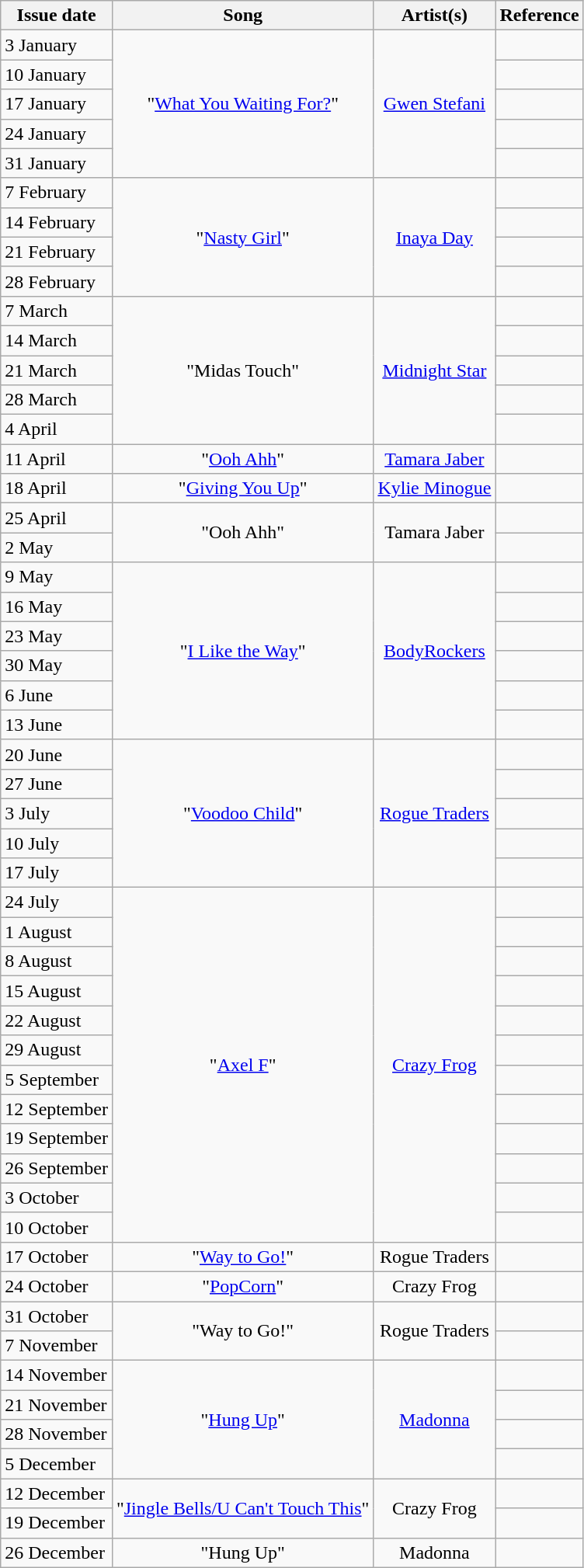<table class="wikitable">
<tr>
<th>Issue date</th>
<th>Song</th>
<th>Artist(s)</th>
<th>Reference</th>
</tr>
<tr>
<td align="left">3 January</td>
<td align="center" rowspan="5">"<a href='#'>What You Waiting For?</a>"</td>
<td align="center" rowspan="5"><a href='#'>Gwen Stefani</a></td>
<td align="center"></td>
</tr>
<tr>
<td align="left">10 January</td>
<td align="center"></td>
</tr>
<tr>
<td align="left">17 January</td>
<td align="center"></td>
</tr>
<tr>
<td align="left">24 January</td>
<td align="center"></td>
</tr>
<tr>
<td align="left">31 January</td>
<td align="center"></td>
</tr>
<tr>
<td align="left">7 February</td>
<td align="center" rowspan="4">"<a href='#'>Nasty Girl</a>"</td>
<td align="center" rowspan="4"><a href='#'>Inaya Day</a></td>
<td align="center"></td>
</tr>
<tr>
<td align="left">14 February</td>
<td align="center"></td>
</tr>
<tr>
<td align="left">21 February</td>
<td align="center"></td>
</tr>
<tr>
<td align="left">28 February</td>
<td align="center"></td>
</tr>
<tr>
<td align="left">7 March</td>
<td align="center" rowspan="5">"Midas Touch"</td>
<td align="center" rowspan="5"><a href='#'>Midnight Star</a></td>
<td align="center"></td>
</tr>
<tr>
<td align="left">14 March</td>
<td align="center"></td>
</tr>
<tr>
<td align="left">21 March</td>
<td align="center"></td>
</tr>
<tr>
<td align="left">28 March</td>
<td align="center"></td>
</tr>
<tr>
<td align="left">4 April</td>
<td align="center"></td>
</tr>
<tr>
<td align="left">11 April</td>
<td align="center">"<a href='#'>Ooh Ahh</a>"</td>
<td align="center"><a href='#'>Tamara Jaber</a></td>
<td align="center"></td>
</tr>
<tr>
<td align="left">18 April</td>
<td align="center">"<a href='#'>Giving You Up</a>"</td>
<td align="center"><a href='#'>Kylie Minogue</a></td>
<td align="center"></td>
</tr>
<tr>
<td align="left">25 April</td>
<td align="center" rowspan="2">"Ooh Ahh"</td>
<td align="center" rowspan="2">Tamara Jaber</td>
<td align="center"></td>
</tr>
<tr>
<td align="left">2 May</td>
<td align="center"></td>
</tr>
<tr>
<td align="left">9 May</td>
<td align="center" rowspan="6">"<a href='#'>I Like the Way</a>"</td>
<td align="center" rowspan="6"><a href='#'>BodyRockers</a></td>
<td align="center"></td>
</tr>
<tr>
<td align="left">16 May</td>
<td align="center"></td>
</tr>
<tr>
<td align="left">23 May</td>
<td align="center"></td>
</tr>
<tr>
<td align="left">30 May</td>
<td align="center"></td>
</tr>
<tr>
<td align="left">6 June</td>
<td align="center"></td>
</tr>
<tr>
<td align="left">13 June</td>
<td align="center"></td>
</tr>
<tr>
<td align="left">20 June</td>
<td align="center" rowspan="5">"<a href='#'>Voodoo Child</a>"</td>
<td align="center" rowspan="5"><a href='#'>Rogue Traders</a></td>
<td align="center"></td>
</tr>
<tr>
<td align="left">27 June</td>
<td align="center"></td>
</tr>
<tr>
<td align="left">3 July</td>
<td align="center"></td>
</tr>
<tr>
<td align="left">10 July</td>
<td align="center"></td>
</tr>
<tr>
<td align="left">17 July</td>
<td align="center"></td>
</tr>
<tr>
<td align="left">24 July</td>
<td align="center" rowspan="12">"<a href='#'>Axel F</a>"</td>
<td align="center" rowspan="12"><a href='#'>Crazy Frog</a></td>
<td align="center"></td>
</tr>
<tr>
<td align="left">1 August</td>
<td align="center"></td>
</tr>
<tr>
<td align="left">8 August</td>
<td align="center"></td>
</tr>
<tr>
<td align="left">15 August</td>
<td align="center"></td>
</tr>
<tr>
<td align="left">22 August</td>
<td align="center"></td>
</tr>
<tr>
<td align="left">29 August</td>
<td align="center"></td>
</tr>
<tr>
<td align="left">5 September</td>
<td align="center"></td>
</tr>
<tr>
<td align="left">12 September</td>
<td align="center"></td>
</tr>
<tr>
<td align="left">19 September</td>
<td align="center"></td>
</tr>
<tr>
<td align="left">26 September</td>
<td align="center"></td>
</tr>
<tr>
<td align="left">3 October</td>
<td align="center"></td>
</tr>
<tr>
<td align="left">10 October</td>
<td align="center"></td>
</tr>
<tr>
<td align="left">17 October</td>
<td align="center">"<a href='#'>Way to Go!</a>"</td>
<td align="center">Rogue Traders</td>
<td align="center"></td>
</tr>
<tr>
<td align="left">24 October</td>
<td align="center">"<a href='#'>PopCorn</a>"</td>
<td align="center">Crazy Frog</td>
<td align="center"></td>
</tr>
<tr>
<td align="left">31 October</td>
<td align="center" rowspan="2">"Way to Go!"</td>
<td align="center" rowspan="2">Rogue Traders</td>
<td align="center"></td>
</tr>
<tr>
<td align="left">7 November</td>
<td align="center"></td>
</tr>
<tr>
<td align="left">14 November</td>
<td align="center" rowspan="4">"<a href='#'>Hung Up</a>"</td>
<td align="center" rowspan="4"><a href='#'>Madonna</a></td>
<td align="center"></td>
</tr>
<tr>
<td align="left">21 November</td>
<td align="center"></td>
</tr>
<tr>
<td align="left">28 November</td>
<td align="center"></td>
</tr>
<tr>
<td align="left">5 December</td>
<td align="center"></td>
</tr>
<tr>
<td align="left">12 December</td>
<td align="center" rowspan="2">"<a href='#'>Jingle Bells/U Can't Touch This</a>"</td>
<td align="center" rowspan="2">Crazy Frog</td>
<td align="center"></td>
</tr>
<tr>
<td align="left">19 December</td>
<td align="center"></td>
</tr>
<tr>
<td align="left">26 December</td>
<td align="center">"Hung Up"</td>
<td align="center">Madonna</td>
<td align="center"></td>
</tr>
</table>
